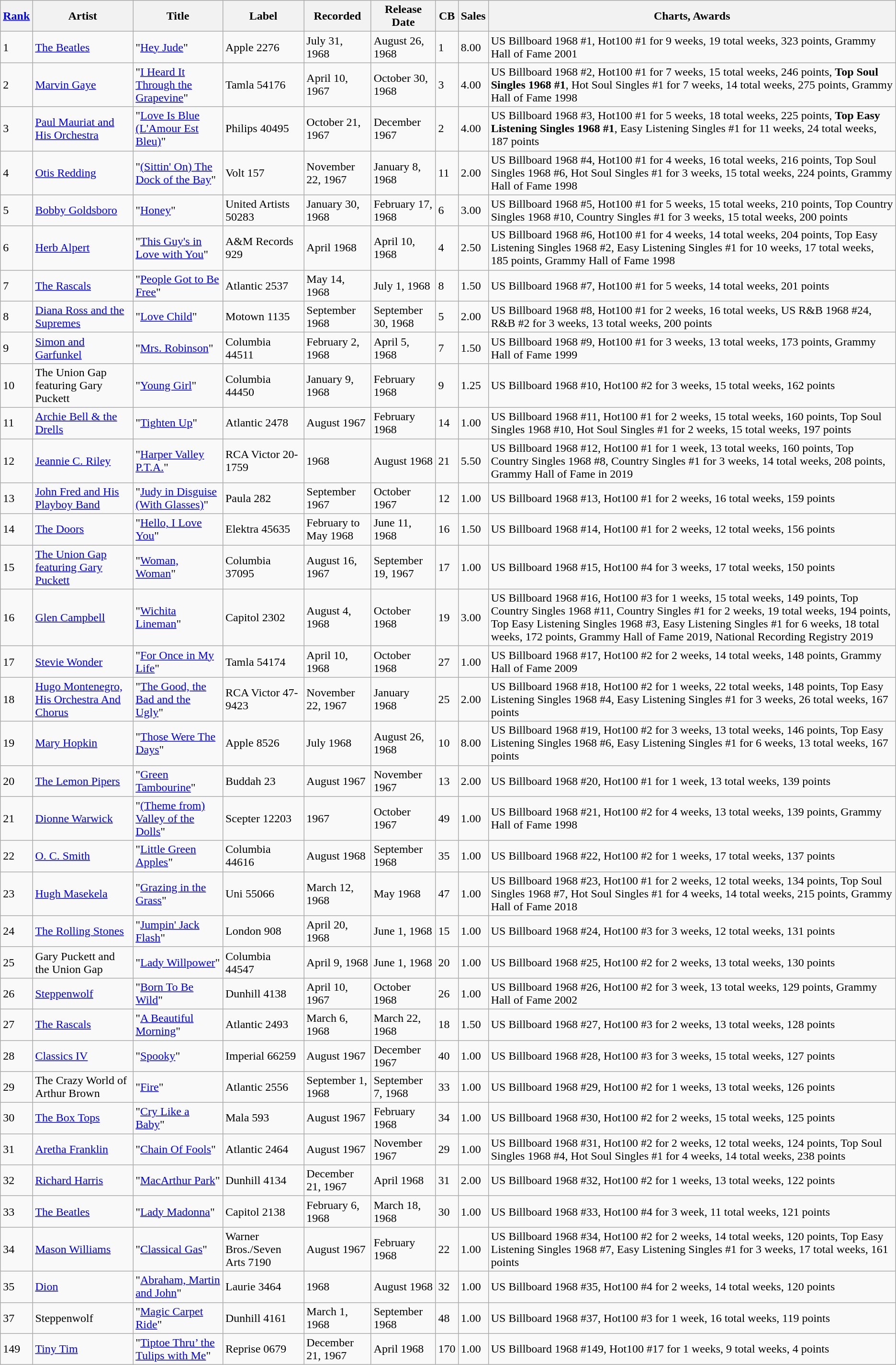<table class="wikitable sortable">
<tr>
<th><a href='#'>Rank</a></th>
<th>Artist</th>
<th>Title</th>
<th>Label</th>
<th>Recorded</th>
<th>Release Date</th>
<th>CB</th>
<th>Sales</th>
<th>Charts, Awards</th>
</tr>
<tr>
<td>1</td>
<td><a href='#'>The Beatles</a></td>
<td>"<a href='#'>Hey Jude</a>"</td>
<td>Apple 2276</td>
<td>July 31, 1968</td>
<td>August 26, 1968</td>
<td>1</td>
<td>8.00</td>
<td>US Billboard 1968 #1, Hot100 #1 for 9 weeks, 19 total weeks, 323 points, Grammy Hall of Fame 2001</td>
</tr>
<tr>
<td>2</td>
<td><a href='#'>Marvin Gaye</a></td>
<td>"<a href='#'>I Heard It Through the Grapevine</a>"</td>
<td>Tamla 54176</td>
<td>April 10, 1967</td>
<td>October 30, 1968</td>
<td>3</td>
<td>4.00</td>
<td>US Billboard 1968 #2, Hot100 #1 for 7 weeks, 15 total weeks, 246 points, <strong>Top Soul Singles 1968 #1</strong>, Hot Soul Singles #1 for 7 weeks, 14 total weeks, 275 points, Grammy Hall of Fame 1998</td>
</tr>
<tr>
<td>3</td>
<td><a href='#'>Paul Mauriat and His Orchestra</a></td>
<td>"<a href='#'>Love Is Blue (L'Amour Est Bleu)</a>"</td>
<td>Philips 40495</td>
<td>October 21, 1967</td>
<td>December 1967</td>
<td>2</td>
<td>4.00</td>
<td>US Billboard 1968 #3, Hot100 #1 for 5 weeks, 18 total weeks, 225 points, <strong>Top Easy Listening Singles 1968 #1</strong>, Easy Listening Singles #1 for 11 weeks, 24 total weeks, 187 points</td>
</tr>
<tr>
<td>4</td>
<td><a href='#'>Otis Redding</a></td>
<td>"<a href='#'>(Sittin' On) The Dock of the Bay</a>"</td>
<td>Volt 157</td>
<td>November 22, 1967</td>
<td>January 8, 1968</td>
<td>11</td>
<td>2.00</td>
<td>US Billboard 1968 #4, Hot100 #1 for 4 weeks, 16 total weeks, 216 points, Top Soul Singles 1968 #6, Hot Soul Singles #1 for 3 weeks, 15 total weeks, 224 points, Grammy Hall of Fame 1998</td>
</tr>
<tr>
<td>5</td>
<td><a href='#'>Bobby Goldsboro</a></td>
<td>"<a href='#'>Honey</a>"</td>
<td>United Artists 50283</td>
<td>January 30, 1968</td>
<td>February 17, 1968</td>
<td>6</td>
<td>3.00</td>
<td>US Billboard 1968 #5, Hot100 #1 for 5 weeks, 15 total weeks, 210 points, Top Country Singles 1968 #10, Country Singles #1 for 3 weeks, 15 total weeks, 200 points</td>
</tr>
<tr>
<td>6</td>
<td><a href='#'>Herb Alpert</a></td>
<td>"<a href='#'>This Guy's in Love with You</a>"</td>
<td>A&M Records 929</td>
<td>April 1968</td>
<td>April 10, 1968</td>
<td>4</td>
<td>2.50</td>
<td>US Billboard 1968 #6, Hot100 #1 for 4 weeks, 14 total weeks, 204 points, Top Easy Listening Singles 1968 #2, Easy Listening Singles #1 for 10 weeks, 17 total weeks, 185 points, Grammy Hall of Fame 1998</td>
</tr>
<tr>
<td>7</td>
<td><a href='#'>The Rascals</a></td>
<td>"<a href='#'>People Got to Be Free</a>"</td>
<td>Atlantic 2537</td>
<td>May 14, 1968</td>
<td>July 1, 1968</td>
<td>8</td>
<td>1.50</td>
<td>US Billboard 1968 #7, Hot100 #1 for 5 weeks, 14 total weeks, 201 points</td>
</tr>
<tr>
<td>8</td>
<td><a href='#'>Diana Ross and the Supremes</a></td>
<td>"<a href='#'>Love Child</a>"</td>
<td>Motown 1135</td>
<td>September 1968</td>
<td>September 30, 1968</td>
<td>5</td>
<td>2.00</td>
<td>US Billboard 1968 #8, Hot100 #1 for 2 weeks, 16 total weeks, US R&B 1968 #24, R&B #2 for 3 weeks, 13 total weeks, 200 points</td>
</tr>
<tr>
<td>9</td>
<td><a href='#'>Simon and Garfunkel</a></td>
<td>"<a href='#'>Mrs. Robinson</a>"</td>
<td>Columbia 44511</td>
<td>February 2, 1968</td>
<td>April 5, 1968</td>
<td>7</td>
<td>1.50</td>
<td>US Billboard 1968 #9, Hot100 #1 for 3 weeks, 13 total weeks, 173 points, Grammy Hall of Fame 1999</td>
</tr>
<tr>
<td>10</td>
<td>The Union Gap featuring Gary Puckett</td>
<td>"<a href='#'>Young Girl</a>"</td>
<td>Columbia 44450</td>
<td>January 9, 1968</td>
<td>February 1968</td>
<td>9</td>
<td>1.25</td>
<td>US Billboard 1968 #10, Hot100 #2 for 3 weeks, 15 total weeks, 162 points</td>
</tr>
<tr>
<td>11</td>
<td><a href='#'>Archie Bell & the Drells</a></td>
<td>"<a href='#'>Tighten Up</a>"</td>
<td>Atlantic 2478</td>
<td>August 1967</td>
<td>February 1968</td>
<td>14</td>
<td>1.00</td>
<td>US Billboard 1968 #11, Hot100 #1 for 2 weeks, 15 total weeks, 160 points, Top Soul Singles 1968 #10, Hot Soul Singles #1 for 2 weeks, 15 total weeks, 197 points</td>
</tr>
<tr>
<td>12</td>
<td><a href='#'>Jeannie C. Riley</a></td>
<td>"<a href='#'>Harper Valley P.T.A.</a>"</td>
<td>RCA Victor 20-1759</td>
<td>1968</td>
<td>August 1968</td>
<td>21</td>
<td>5.50</td>
<td>US Billboard 1968 #12, Hot100 #1 for 1 week, 13 total weeks, 160 points, Top Country Singles 1968 #8, Country Singles #1 for 3 weeks, 14 total weeks, 208 points, Grammy Hall of Fame in 2019</td>
</tr>
<tr>
<td>13</td>
<td><a href='#'>John Fred and His Playboy Band</a></td>
<td>"<a href='#'>Judy in Disguise (With Glasses)</a>"</td>
<td>Paula 282</td>
<td>September 1967</td>
<td>October  1967</td>
<td>12</td>
<td>1.00</td>
<td>US Billboard 1968 #13, Hot100 #1 for 2 weeks, 16 total weeks, 159 points</td>
</tr>
<tr>
<td>14</td>
<td><a href='#'>The Doors</a></td>
<td>"<a href='#'>Hello, I Love You</a>"</td>
<td>Elektra 45635</td>
<td>February to May 1968</td>
<td>June 11, 1968</td>
<td>16</td>
<td>1.50</td>
<td>US Billboard 1968 #14, Hot100 #1 for 2 weeks, 12 total weeks, 156 points</td>
</tr>
<tr>
<td>15</td>
<td><a href='#'>The Union Gap featuring Gary Puckett</a></td>
<td>"<a href='#'>Woman, Woman</a>"</td>
<td>Columbia 37095</td>
<td>August 16, 1967</td>
<td>September 19, 1967</td>
<td>17</td>
<td>1.00</td>
<td>US Billboard 1968 #15, Hot100 #4 for 3 weeks, 17 total weeks, 150 points</td>
</tr>
<tr>
<td>16</td>
<td><a href='#'>Glen Campbell</a></td>
<td>"<a href='#'>Wichita Lineman</a>"</td>
<td>Capitol 2302</td>
<td>August 4, 1968</td>
<td>October 1968</td>
<td>19</td>
<td>3.00</td>
<td>US Billboard 1968 #16, Hot100 #3 for 1 weeks, 15 total weeks, 149 points, Top Country Singles 1968 #11, Country Singles #1 for 2 weeks, 19 total weeks, 194 points, Top Easy Listening Singles 1968 #3, Easy Listening Singles #1 for 6 weeks, 18 total weeks, 172 points, Grammy Hall of Fame 2019, National Recording Registry 2019</td>
</tr>
<tr>
<td>17</td>
<td><a href='#'>Stevie Wonder</a></td>
<td>"<a href='#'>For Once in My Life</a>"</td>
<td>Tamla 54174</td>
<td>April 10, 1968</td>
<td>October 1968</td>
<td>27</td>
<td>1.00</td>
<td>US Billboard 1968 #17, Hot100 #2 for 2 weeks, 14 total weeks, 148 points, Grammy Hall of Fame 2009</td>
</tr>
<tr>
<td>18</td>
<td><a href='#'>Hugo Montenegro, His Orchestra And Chorus</a></td>
<td>"<a href='#'>The Good, the Bad and the Ugly</a>"</td>
<td>RCA Victor 47-9423</td>
<td>November 22, 1967</td>
<td>January 1968</td>
<td>25</td>
<td>2.00</td>
<td>US Billboard 1968 #18, Hot100 #2 for 1 weeks, 22 total weeks, 148 points, Top Easy Listening Singles 1968 #4, Easy Listening Singles #1 for 3 weeks, 26 total weeks, 167 points</td>
</tr>
<tr>
<td>19</td>
<td><a href='#'>Mary Hopkin</a></td>
<td>"<a href='#'>Those Were The Days</a>"</td>
<td>Apple 8526</td>
<td>July 1968</td>
<td>August 26, 1968</td>
<td>10</td>
<td>8.00</td>
<td>US Billboard 1968 #19, Hot100 #2 for 3 weeks, 13 total weeks, 146 points, Top Easy Listening Singles 1968 #6, Easy Listening Singles #1 for 6 weeks, 13 total weeks, 167 points</td>
</tr>
<tr>
<td>20</td>
<td><a href='#'>The Lemon Pipers</a></td>
<td>"<a href='#'>Green Tambourine</a>"</td>
<td>Buddah 23</td>
<td>August 1967</td>
<td>November 1967</td>
<td>13</td>
<td>2.00</td>
<td>US Billboard 1968 #20, Hot100 #1 for 1 week, 13 total weeks, 139 points</td>
</tr>
<tr>
<td>21</td>
<td><a href='#'>Dionne Warwick</a></td>
<td>"<a href='#'>(Theme from) Valley of the Dolls</a>"</td>
<td>Scepter 12203</td>
<td>1967</td>
<td>October 1967</td>
<td>49</td>
<td>1.00</td>
<td>US Billboard 1968 #21, Hot100 #2 for 4 weeks, 13 total weeks, 139 points, Grammy Hall of Fame 1998</td>
</tr>
<tr>
<td>22</td>
<td><a href='#'>O. C. Smith</a></td>
<td>"<a href='#'>Little Green Apples</a>"</td>
<td>Columbia 44616</td>
<td>August 1968</td>
<td>September 1968</td>
<td>35</td>
<td>1.00</td>
<td>US Billboard 1968 #22, Hot100 #2 for 1 weeks, 17 total weeks, 137 points</td>
</tr>
<tr>
<td>23</td>
<td><a href='#'>Hugh Masekela</a></td>
<td>"<a href='#'>Grazing in the Grass</a>"</td>
<td>Uni 55066</td>
<td>March 12, 1968</td>
<td>May 1968</td>
<td>47</td>
<td>1.00</td>
<td>US Billboard 1968 #23, Hot100 #1 for 2 weeks, 12 total weeks, 134 points, Top Soul Singles 1968 #7, Hot Soul Singles #1 for 4 weeks, 14 total weeks, 215 points, Grammy Hall of Fame 2018</td>
</tr>
<tr>
<td>24</td>
<td><a href='#'>The Rolling Stones</a></td>
<td>"<a href='#'>Jumpin' Jack Flash</a>"</td>
<td>London 908</td>
<td>April 20, 1968</td>
<td>June 1, 1968</td>
<td>15</td>
<td>1.00</td>
<td>US Billboard 1968 #24, Hot100 #3 for 3 weeks, 12 total weeks, 131 points</td>
</tr>
<tr>
<td>25</td>
<td>Gary Puckett and the Union Gap</td>
<td>"<a href='#'>Lady Willpower</a>"</td>
<td>Columbia 44547</td>
<td>April 9, 1968</td>
<td>June 1, 1968</td>
<td>20</td>
<td>1.00</td>
<td>US Billboard 1968 #25, Hot100 #2 for 2 weeks, 13 total weeks, 130 points</td>
</tr>
<tr>
<td>26</td>
<td><a href='#'>Steppenwolf</a></td>
<td>"<a href='#'>Born To Be Wild</a>"</td>
<td>Dunhill 4138</td>
<td>April 10, 1967</td>
<td>October 1968</td>
<td>26</td>
<td>1.00</td>
<td>US Billboard 1968 #26, Hot100 #2 for 3 week, 13 total weeks, 129 points, Grammy Hall of Fame 2002</td>
</tr>
<tr>
<td>27</td>
<td><a href='#'>The Rascals</a></td>
<td>"<a href='#'>A Beautiful Morning</a>"</td>
<td>Atlantic 2493</td>
<td>March 6, 1968</td>
<td>March 22, 1968</td>
<td>18</td>
<td>1.50</td>
<td>US Billboard 1968 #27, Hot100 #3 for 2 weeks, 13 total weeks, 128 points</td>
</tr>
<tr>
<td>28</td>
<td><a href='#'>Classics IV</a></td>
<td>"<a href='#'>Spooky</a>"</td>
<td>Imperial 66259</td>
<td>August 1967</td>
<td>December 1967</td>
<td>40</td>
<td>1.00</td>
<td>US Billboard 1968 #28, Hot100 #3 for 3 weeks, 15 total weeks, 127 points</td>
</tr>
<tr>
<td>29</td>
<td>The Crazy World of Arthur Brown</td>
<td>"<a href='#'>Fire</a>"</td>
<td>Atlantic 2556</td>
<td>September 1, 1968</td>
<td>September 7, 1968</td>
<td>33</td>
<td>1.00</td>
<td>US Billboard 1968 #29, Hot100 #2 for 1 weeks, 13 total weeks, 126 points</td>
</tr>
<tr>
<td>30</td>
<td><a href='#'>The Box Tops</a></td>
<td>"<a href='#'>Cry Like a Baby</a>"</td>
<td>Mala 593</td>
<td>August 1967</td>
<td>February 1968</td>
<td>34</td>
<td>1.00</td>
<td>US Billboard 1968 #30, Hot100 #2 for 2 weeks, 15 total weeks, 125 points</td>
</tr>
<tr>
<td>31</td>
<td><a href='#'>Aretha Franklin</a></td>
<td>"<a href='#'>Chain Of Fools</a>"</td>
<td>Atlantic 2464</td>
<td>August 1967</td>
<td>November 1967</td>
<td>29</td>
<td>1.00</td>
<td>US Billboard 1968 #31, Hot100 #2 for 2 weeks, 12 total weeks, 124 points, Top Soul Singles 1968 #4, Hot Soul Singles #1 for 4 weeks, 14 total weeks, 238 points</td>
</tr>
<tr>
<td>32</td>
<td><a href='#'>Richard Harris</a></td>
<td>"<a href='#'>MacArthur Park</a>"</td>
<td>Dunhill 4134</td>
<td>December 21, 1967</td>
<td>April 1968</td>
<td>31</td>
<td>2.00</td>
<td>US Billboard 1968 #32, Hot100 #2 for 1 weeks, 13 total weeks, 122 points</td>
</tr>
<tr>
<td>33</td>
<td><a href='#'>The Beatles</a></td>
<td>"<a href='#'>Lady Madonna</a>"</td>
<td>Capitol 2138</td>
<td>February 6, 1968</td>
<td>March 18, 1968</td>
<td>30</td>
<td>1.00</td>
<td>US Billboard 1968 #33, Hot100 #4 for 3 week, 11 total weeks, 121 points</td>
</tr>
<tr>
<td>34</td>
<td><a href='#'>Mason Williams</a></td>
<td>"<a href='#'>Classical Gas</a>"</td>
<td>Warner Bros./Seven Arts 7190</td>
<td>August 1967</td>
<td>February 1968</td>
<td>22</td>
<td>1.00</td>
<td>US Billboard 1968 #34, Hot100 #2 for 2 weeks, 14 total weeks, 120 points, Top Easy Listening Singles 1968 #7, Easy Listening Singles #1 for 3 weeks, 17 total weeks, 161 points</td>
</tr>
<tr>
<td>35</td>
<td><a href='#'>Dion</a></td>
<td>"<a href='#'>Abraham, Martin and John</a>"</td>
<td>Laurie 3464</td>
<td>1968</td>
<td>August 1968</td>
<td>32</td>
<td>1.00</td>
<td>US Billboard 1968 #35, Hot100 #4 for 2 weeks, 14 total weeks, 120 points</td>
</tr>
<tr>
<td>37</td>
<td>Steppenwolf</td>
<td>"<a href='#'>Magic Carpet Ride</a>"</td>
<td>Dunhill 4161</td>
<td>March 1, 1968</td>
<td>September 1968</td>
<td>48</td>
<td>1.00</td>
<td>US Billboard 1968 #37, Hot100 #3 for 1 week, 16 total weeks, 119 points</td>
</tr>
<tr>
<td>149</td>
<td><a href='#'>Tiny Tim</a></td>
<td>"<a href='#'>Tiptoe Thru’ the Tulips with Me</a>"</td>
<td>Reprise 0679</td>
<td>December 21, 1967</td>
<td>April 1968</td>
<td>170</td>
<td>1.00</td>
<td>US Billboard 1968 #149, Hot100 #17 for 1 weeks, 9 total weeks, 4 points</td>
</tr>
</table>
